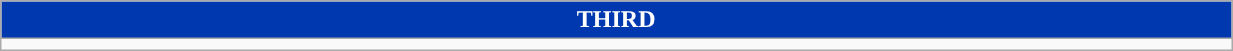<table class="wikitable collapsible collapsed" style="width:65%">
<tr>
<th colspan=16 ! style="color:#FFFFFF; background:#0038af">THIRD</th>
</tr>
<tr>
<td></td>
</tr>
</table>
